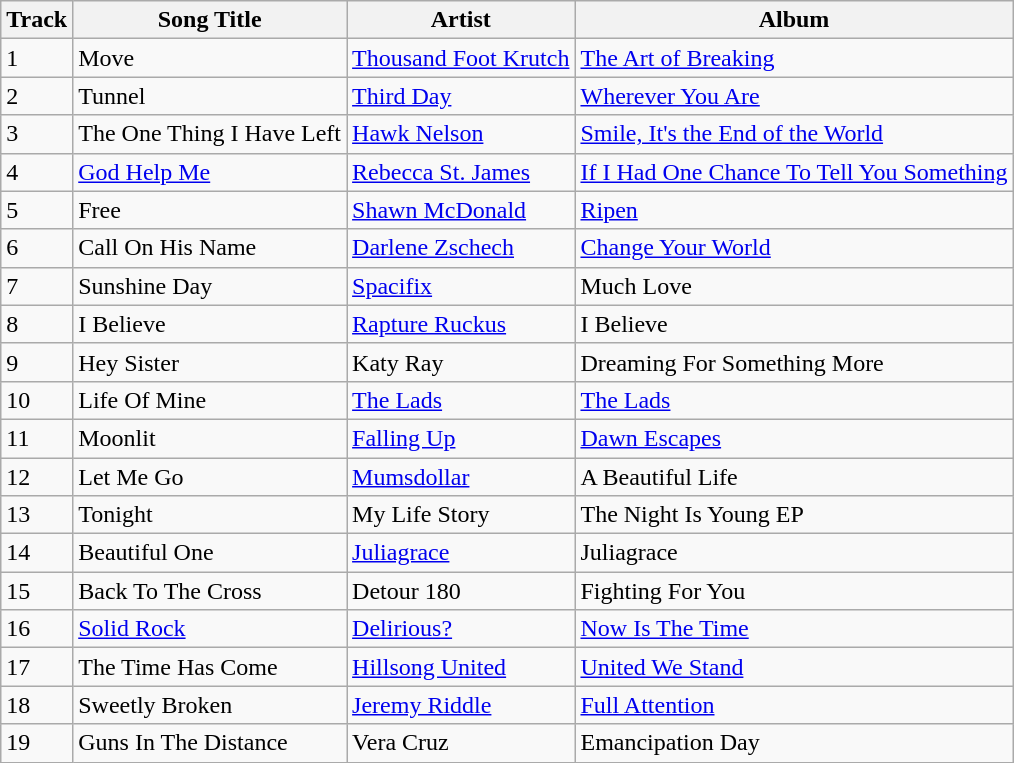<table class="wikitable">
<tr>
<th>Track</th>
<th>Song Title</th>
<th>Artist</th>
<th>Album</th>
</tr>
<tr>
<td>1</td>
<td>Move</td>
<td><a href='#'>Thousand Foot Krutch</a></td>
<td><a href='#'>The Art of Breaking</a></td>
</tr>
<tr>
<td>2</td>
<td>Tunnel</td>
<td><a href='#'>Third Day</a></td>
<td><a href='#'>Wherever You Are</a></td>
</tr>
<tr>
<td>3</td>
<td>The One Thing I Have Left</td>
<td><a href='#'>Hawk Nelson</a></td>
<td><a href='#'>Smile, It's the End of the World</a></td>
</tr>
<tr>
<td>4</td>
<td><a href='#'>God Help Me</a></td>
<td><a href='#'>Rebecca St. James</a></td>
<td><a href='#'>If I Had One Chance To Tell You Something</a></td>
</tr>
<tr>
<td>5</td>
<td>Free</td>
<td><a href='#'>Shawn McDonald</a></td>
<td><a href='#'>Ripen</a></td>
</tr>
<tr>
<td>6</td>
<td>Call On His Name</td>
<td><a href='#'>Darlene Zschech</a></td>
<td><a href='#'>Change Your World</a></td>
</tr>
<tr>
<td>7</td>
<td>Sunshine Day</td>
<td><a href='#'>Spacifix</a></td>
<td>Much Love</td>
</tr>
<tr>
<td>8</td>
<td>I Believe</td>
<td><a href='#'>Rapture Ruckus</a></td>
<td>I Believe</td>
</tr>
<tr>
<td>9</td>
<td>Hey Sister</td>
<td>Katy Ray</td>
<td>Dreaming For Something More</td>
</tr>
<tr>
<td>10</td>
<td>Life Of Mine</td>
<td><a href='#'>The Lads</a></td>
<td><a href='#'>The Lads</a></td>
</tr>
<tr>
<td>11</td>
<td>Moonlit</td>
<td><a href='#'>Falling Up</a></td>
<td><a href='#'>Dawn Escapes</a></td>
</tr>
<tr>
<td>12</td>
<td>Let Me Go</td>
<td><a href='#'>Mumsdollar</a></td>
<td>A Beautiful Life</td>
</tr>
<tr>
<td>13</td>
<td>Tonight</td>
<td>My Life Story</td>
<td>The Night Is Young EP</td>
</tr>
<tr>
<td>14</td>
<td>Beautiful One</td>
<td><a href='#'>Juliagrace</a></td>
<td>Juliagrace</td>
</tr>
<tr>
<td>15</td>
<td>Back To The Cross</td>
<td>Detour 180</td>
<td>Fighting For You</td>
</tr>
<tr>
<td>16</td>
<td><a href='#'>Solid Rock</a></td>
<td><a href='#'>Delirious?</a></td>
<td><a href='#'>Now Is The Time</a></td>
</tr>
<tr>
<td>17</td>
<td>The Time Has Come</td>
<td><a href='#'>Hillsong United</a></td>
<td><a href='#'>United We Stand</a></td>
</tr>
<tr>
<td>18</td>
<td>Sweetly Broken</td>
<td><a href='#'>Jeremy Riddle</a></td>
<td><a href='#'>Full Attention</a></td>
</tr>
<tr>
<td>19</td>
<td>Guns In The Distance</td>
<td>Vera Cruz</td>
<td>Emancipation Day</td>
</tr>
</table>
